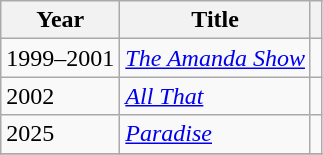<table class="wikitable plainrowheaders sortable" style="margin-right: 0;">
<tr>
<th scope="col">Year</th>
<th scope="col">Title</th>
<th scope="col" class=unsortable></th>
</tr>
<tr>
<td>1999–2001</td>
<td><em><a href='#'>The Amanda Show</a></em></td>
<td style="text-align: center;"></td>
</tr>
<tr>
<td>2002</td>
<td><em><a href='#'>All That</a></em></td>
<td style="text-align: center;"></td>
</tr>
<tr>
<td>2025</td>
<td><em><a href='#'>Paradise</a></em></td>
<td style="text-align: center;"></td>
</tr>
<tr>
</tr>
</table>
